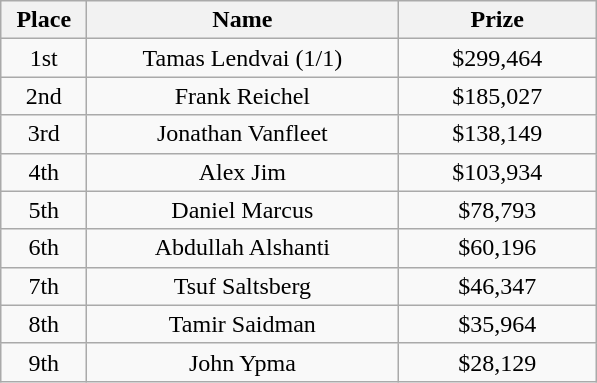<table class="wikitable">
<tr>
<th width="50">Place</th>
<th width="200">Name</th>
<th width="125">Prize</th>
</tr>
<tr>
<td align = "center">1st</td>
<td align = "center"> Tamas Lendvai (1/1)</td>
<td align = "center">$299,464</td>
</tr>
<tr>
<td align = "center">2nd</td>
<td align = "center"> Frank Reichel</td>
<td align = "center">$185,027</td>
</tr>
<tr>
<td align = "center">3rd</td>
<td align = "center"> Jonathan Vanfleet</td>
<td align = "center">$138,149</td>
</tr>
<tr>
<td align = "center">4th</td>
<td align = "center"> Alex Jim</td>
<td align = "center">$103,934</td>
</tr>
<tr>
<td align = "center">5th</td>
<td align = "center"> Daniel Marcus</td>
<td align = "center">$78,793</td>
</tr>
<tr>
<td align = "center">6th</td>
<td align = "center"> Abdullah Alshanti</td>
<td align = "center">$60,196</td>
</tr>
<tr>
<td align = "center">7th</td>
<td align = "center"> Tsuf Saltsberg</td>
<td align = "center">$46,347</td>
</tr>
<tr>
<td align = "center">8th</td>
<td align = "center"> Tamir Saidman</td>
<td align = "center">$35,964</td>
</tr>
<tr>
<td align = "center">9th</td>
<td align = "center"> John Ypma</td>
<td align = "center">$28,129</td>
</tr>
</table>
